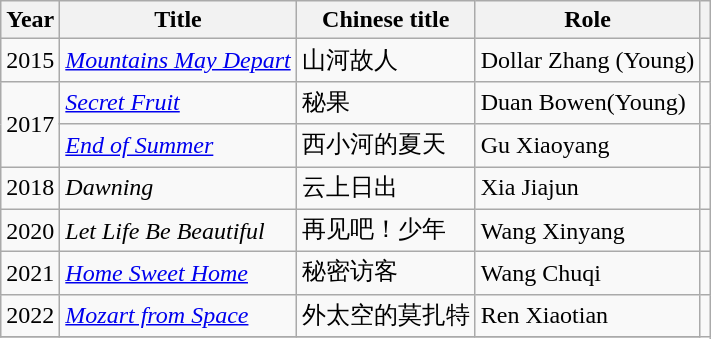<table class="wikitable sortable">
<tr>
<th>Year</th>
<th>Title</th>
<th class="unsortable">Chinese title</th>
<th>Role</th>
<th scope="col" class="unsortable"></th>
</tr>
<tr>
<td>2015</td>
<td><em><a href='#'>Mountains May Depart</a></em></td>
<td>山河故人</td>
<td>Dollar Zhang (Young)</td>
<td></td>
</tr>
<tr>
<td rowspan="2">2017</td>
<td><em><a href='#'>Secret Fruit</a></em></td>
<td>秘果</td>
<td>Duan Bowen(Young)</td>
<td></td>
</tr>
<tr>
<td><em><a href='#'>End of Summer</a></em></td>
<td>西小河的夏天</td>
<td>Gu Xiaoyang</td>
<td></td>
</tr>
<tr>
<td>2018</td>
<td><em>Dawning</em></td>
<td>云上日出</td>
<td>Xia Jiajun</td>
<td></td>
</tr>
<tr>
<td>2020</td>
<td><em>Let Life Be Beautiful</em></td>
<td>再见吧！少年</td>
<td>Wang Xinyang</td>
<td></td>
</tr>
<tr>
<td>2021</td>
<td><em><a href='#'>Home Sweet Home</a></em></td>
<td>秘密访客</td>
<td>Wang Chuqi</td>
<td></td>
</tr>
<tr>
<td>2022</td>
<td><em><a href='#'>Mozart from Space</a></em></td>
<td>外太空的莫扎特</td>
<td>Ren Xiaotian</td>
</tr>
<tr>
</tr>
</table>
